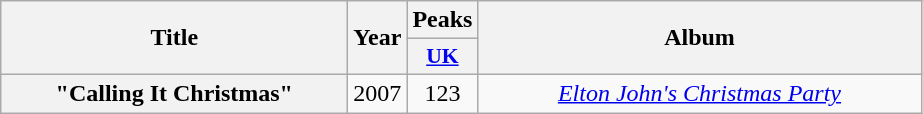<table class="wikitable plainrowheaders" style="text-align:center;">
<tr>
<th scope="col" rowspan="2" style="width:14em;">Title</th>
<th scope="col" rowspan="2">Year</th>
<th scope="col">Peaks</th>
<th scope="col" rowspan="2" style="width:18em;">Album</th>
</tr>
<tr>
<th scope="col" style="width:2.5em;font-size:90%;"><a href='#'>UK</a><br></th>
</tr>
<tr>
<th scope="row">"Calling It Christmas"<br></th>
<td>2007</td>
<td>123</td>
<td><em><a href='#'>Elton John's Christmas Party</a></em></td>
</tr>
</table>
